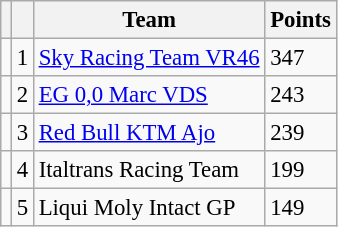<table class="wikitable" style="font-size: 95%;">
<tr>
<th></th>
<th></th>
<th>Team</th>
<th>Points</th>
</tr>
<tr>
<td></td>
<td align=center>1</td>
<td> <a href='#'>Sky Racing Team VR46</a></td>
<td align=left>347</td>
</tr>
<tr>
<td></td>
<td align=center>2</td>
<td> <a href='#'>EG 0,0 Marc VDS</a></td>
<td align=left>243</td>
</tr>
<tr>
<td></td>
<td align=center>3</td>
<td> <a href='#'>Red Bull KTM Ajo</a></td>
<td align=left>239</td>
</tr>
<tr>
<td></td>
<td align=center>4</td>
<td> Italtrans Racing Team</td>
<td align=left>199</td>
</tr>
<tr>
<td></td>
<td align=center>5</td>
<td> Liqui Moly Intact GP</td>
<td align=left>149</td>
</tr>
</table>
